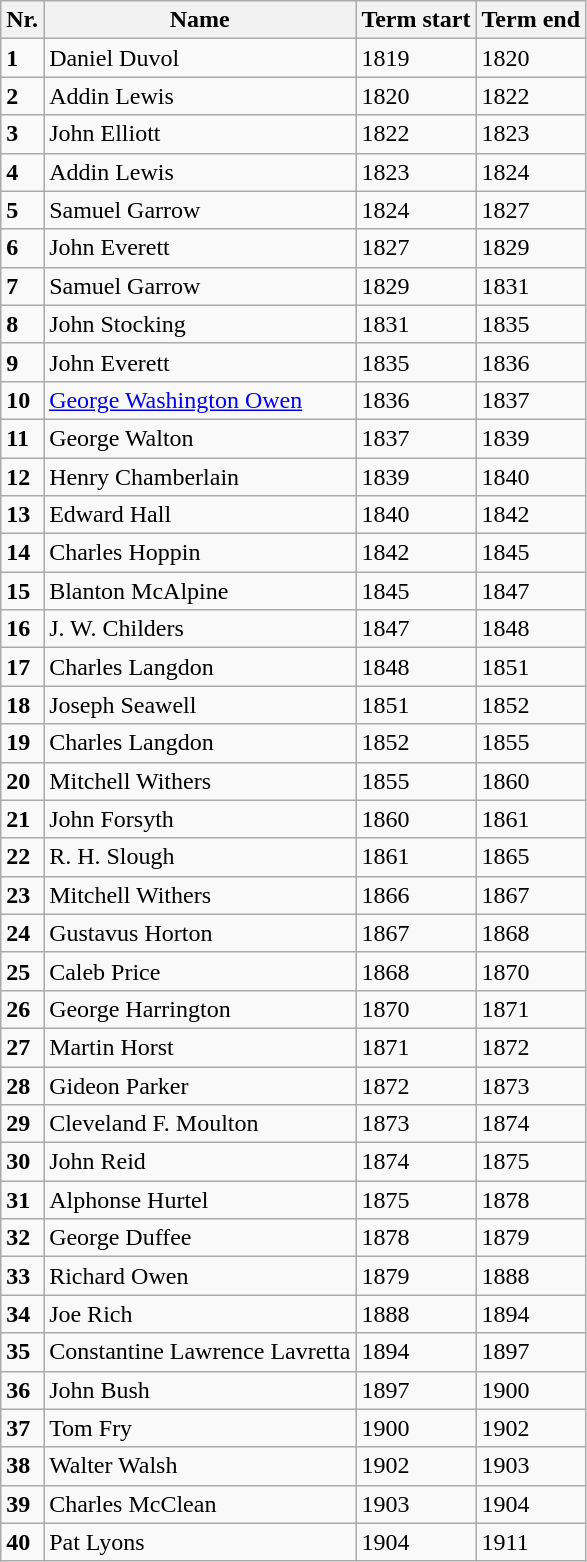<table class="wikitable">
<tr>
<th>Nr.</th>
<th>Name</th>
<th>Term start</th>
<th>Term end</th>
</tr>
<tr>
<td><strong>1</strong></td>
<td>Daniel Duvol</td>
<td>1819</td>
<td>1820</td>
</tr>
<tr>
<td><strong>2</strong></td>
<td>Addin Lewis</td>
<td>1820</td>
<td>1822</td>
</tr>
<tr>
<td><strong>3</strong></td>
<td>John Elliott</td>
<td>1822</td>
<td>1823</td>
</tr>
<tr>
<td><strong>4</strong></td>
<td>Addin Lewis</td>
<td>1823</td>
<td>1824</td>
</tr>
<tr>
<td><strong>5</strong></td>
<td>Samuel Garrow</td>
<td>1824</td>
<td>1827</td>
</tr>
<tr>
<td><strong>6</strong></td>
<td>John Everett</td>
<td>1827</td>
<td>1829</td>
</tr>
<tr>
<td><strong>7</strong></td>
<td>Samuel Garrow</td>
<td>1829</td>
<td>1831</td>
</tr>
<tr>
<td><strong>8</strong></td>
<td>John Stocking</td>
<td>1831</td>
<td>1835</td>
</tr>
<tr>
<td><strong>9</strong></td>
<td>John Everett</td>
<td>1835</td>
<td>1836</td>
</tr>
<tr>
<td><strong>10</strong></td>
<td><a href='#'>George Washington Owen</a></td>
<td>1836</td>
<td>1837</td>
</tr>
<tr>
<td><strong>11</strong></td>
<td>George Walton</td>
<td>1837</td>
<td>1839</td>
</tr>
<tr>
<td><strong>12</strong></td>
<td>Henry Chamberlain</td>
<td>1839</td>
<td>1840</td>
</tr>
<tr>
<td><strong>13</strong></td>
<td>Edward Hall</td>
<td>1840</td>
<td>1842</td>
</tr>
<tr>
<td><strong>14</strong></td>
<td>Charles Hoppin</td>
<td>1842</td>
<td>1845</td>
</tr>
<tr>
<td><strong>15</strong></td>
<td>Blanton McAlpine</td>
<td>1845</td>
<td>1847</td>
</tr>
<tr>
<td><strong>16</strong></td>
<td>J. W. Childers</td>
<td>1847</td>
<td>1848</td>
</tr>
<tr>
<td><strong>17</strong></td>
<td>Charles Langdon</td>
<td>1848</td>
<td>1851</td>
</tr>
<tr>
<td><strong>18</strong></td>
<td>Joseph Seawell<br></td>
<td>1851</td>
<td>1852</td>
</tr>
<tr>
<td><strong>19</strong></td>
<td>Charles Langdon</td>
<td>1852</td>
<td>1855</td>
</tr>
<tr>
<td><strong>20</strong></td>
<td>Mitchell Withers</td>
<td>1855</td>
<td>1860</td>
</tr>
<tr>
<td><strong>21</strong></td>
<td>John Forsyth</td>
<td>1860</td>
<td>1861</td>
</tr>
<tr>
<td><strong>22</strong></td>
<td>R. H. Slough</td>
<td>1861</td>
<td>1865</td>
</tr>
<tr>
<td><strong>23</strong></td>
<td>Mitchell Withers</td>
<td>1866</td>
<td>1867</td>
</tr>
<tr>
<td><strong>24</strong></td>
<td>Gustavus Horton</td>
<td>1867</td>
<td>1868</td>
</tr>
<tr>
<td><strong>25</strong></td>
<td>Caleb Price</td>
<td>1868</td>
<td>1870</td>
</tr>
<tr>
<td><strong>26</strong></td>
<td>George Harrington</td>
<td>1870</td>
<td>1871</td>
</tr>
<tr>
<td><strong>27</strong></td>
<td>Martin Horst</td>
<td>1871</td>
<td>1872</td>
</tr>
<tr>
<td><strong>28</strong></td>
<td>Gideon Parker</td>
<td>1872</td>
<td>1873</td>
</tr>
<tr>
<td><strong>29</strong></td>
<td>Cleveland F. Moulton</td>
<td>1873</td>
<td>1874</td>
</tr>
<tr>
<td><strong>30</strong></td>
<td>John Reid</td>
<td>1874</td>
<td>1875</td>
</tr>
<tr>
<td><strong>31</strong></td>
<td>Alphonse Hurtel</td>
<td>1875</td>
<td>1878</td>
</tr>
<tr>
<td><strong>32</strong></td>
<td>George Duffee</td>
<td>1878</td>
<td>1879</td>
</tr>
<tr>
<td><strong>33</strong></td>
<td>Richard Owen</td>
<td>1879</td>
<td>1888</td>
</tr>
<tr>
<td><strong>34</strong></td>
<td>Joe Rich</td>
<td>1888</td>
<td>1894</td>
</tr>
<tr>
<td><strong>35</strong></td>
<td>Constantine Lawrence Lavretta</td>
<td>1894</td>
<td>1897</td>
</tr>
<tr>
<td><strong>36</strong></td>
<td>John Bush</td>
<td>1897</td>
<td>1900</td>
</tr>
<tr>
<td><strong>37</strong></td>
<td>Tom Fry</td>
<td>1900</td>
<td>1902</td>
</tr>
<tr>
<td><strong>38</strong></td>
<td>Walter Walsh</td>
<td>1902</td>
<td>1903</td>
</tr>
<tr>
<td><strong>39</strong></td>
<td>Charles McClean</td>
<td>1903</td>
<td>1904</td>
</tr>
<tr>
<td><strong>40</strong></td>
<td>Pat Lyons</td>
<td>1904</td>
<td>1911</td>
</tr>
</table>
